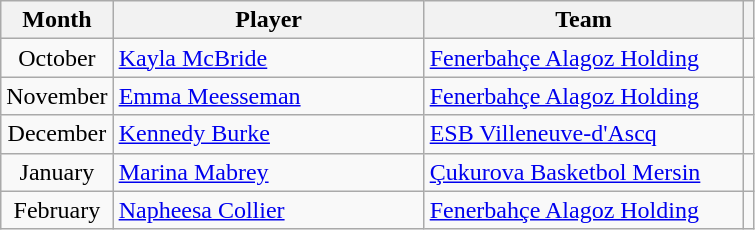<table class="wikitable" style="text-align: center;">
<tr>
<th>Month</th>
<th style="width:200px;">Player</th>
<th style="width:205px;">Team</th>
<th></th>
</tr>
<tr>
<td>October</td>
<td align=left> <a href='#'>Kayla McBride</a></td>
<td align=left> <a href='#'>Fenerbahçe Alagoz Holding</a></td>
<td></td>
</tr>
<tr>
<td>November</td>
<td align=left> <a href='#'>Emma Meesseman</a></td>
<td align=left> <a href='#'>Fenerbahçe Alagoz Holding</a></td>
<td></td>
</tr>
<tr>
<td>December</td>
<td align=left> <a href='#'>Kennedy Burke</a></td>
<td align=left> <a href='#'>ESB Villeneuve-d'Ascq</a></td>
<td></td>
</tr>
<tr>
<td>January</td>
<td align=left> <a href='#'>Marina Mabrey</a></td>
<td align=left> <a href='#'>Çukurova Basketbol Mersin</a></td>
<td></td>
</tr>
<tr>
<td>February</td>
<td align=left> <a href='#'>Napheesa Collier</a></td>
<td align=left> <a href='#'>Fenerbahçe Alagoz Holding</a></td>
<td></td>
</tr>
</table>
